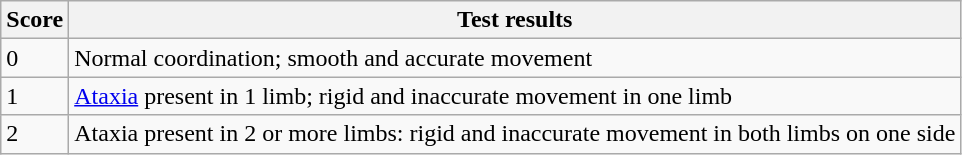<table class="wikitable">
<tr>
<th>Score</th>
<th>Test results</th>
</tr>
<tr>
<td>0</td>
<td>Normal coordination; smooth and accurate movement</td>
</tr>
<tr>
<td>1</td>
<td><a href='#'>Ataxia</a> present in 1 limb; rigid and inaccurate movement in one limb</td>
</tr>
<tr>
<td>2</td>
<td>Ataxia present in 2 or more limbs: rigid and inaccurate movement in both limbs on one side</td>
</tr>
</table>
